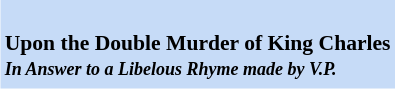<table class="toccolours" style="float: right; margin-left: 1em; margin-right: .0em; font-size: 90%; background:#c6dbf7; color:black; width:30en; max-width: 30%;">
<tr>
<td style="text-align: left; font-style:bold;"><br><strong>Upon the Double Murder of King Charles</strong><br> <small><strong><em>In Answer to a Libelous Rhyme made by V.P.</em></strong></small>
<div>
</div></td>
</tr>
<tr>
</tr>
</table>
